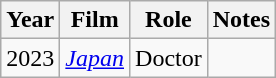<table class="wikitable sortable">
<tr>
<th scope="col">Year</th>
<th scope="col">Film</th>
<th scope="col">Role</th>
<th scope="col" class="unsortable">Notes</th>
</tr>
<tr>
<td>2023</td>
<td><em><a href='#'>Japan</a></em></td>
<td>Doctor</td>
<td></td>
</tr>
</table>
